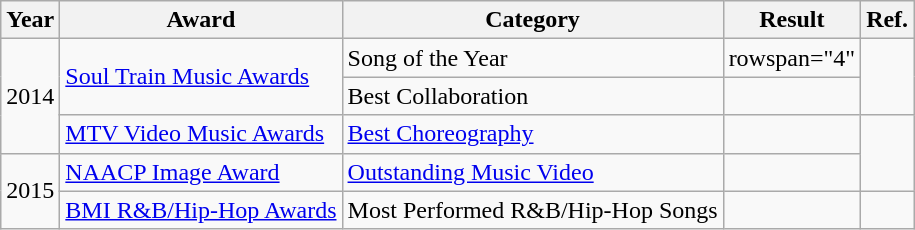<table class="wikitable">
<tr>
<th scope="col">Year</th>
<th scope="col">Award</th>
<th scope="col">Category</th>
<th scope="col">Result</th>
<th scope="col">Ref.</th>
</tr>
<tr>
<td rowspan="3">2014</td>
<td rowspan="2"><a href='#'>Soul Train Music Awards</a></td>
<td>Song of the Year</td>
<td>rowspan="4" </td>
<td style="text-align:center;" rowspan="2"></td>
</tr>
<tr>
<td>Best Collaboration</td>
</tr>
<tr>
<td><a href='#'>MTV Video Music Awards</a></td>
<td><a href='#'>Best Choreography</a></td>
<td style="text-align:center;"></td>
</tr>
<tr>
<td rowspan="2">2015</td>
<td><a href='#'>NAACP Image Award</a></td>
<td><a href='#'>Outstanding Music Video</a></td>
<td style="text-align:center;"></td>
</tr>
<tr>
<td><a href='#'>BMI R&B/Hip-Hop Awards</a></td>
<td>Most Performed R&B/Hip-Hop Songs</td>
<td></td>
<td style="text-align:center;"></td>
</tr>
</table>
